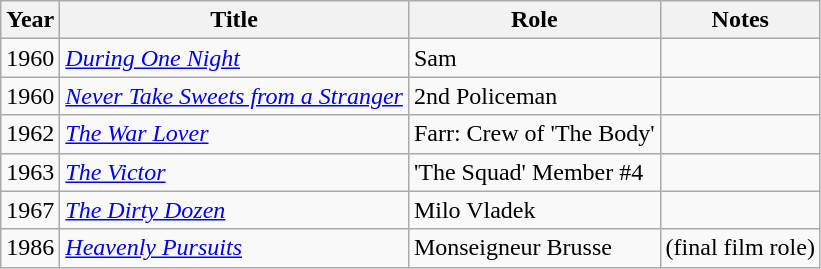<table class="wikitable">
<tr>
<th>Year</th>
<th>Title</th>
<th>Role</th>
<th>Notes</th>
</tr>
<tr>
<td>1960</td>
<td><em><a href='#'>During One Night</a></em></td>
<td>Sam</td>
<td></td>
</tr>
<tr>
<td>1960</td>
<td><em><a href='#'>Never Take Sweets from a Stranger</a></em></td>
<td>2nd Policeman</td>
<td></td>
</tr>
<tr>
<td>1962</td>
<td><em><a href='#'>The War Lover</a></em></td>
<td>Farr: Crew of 'The Body'</td>
<td></td>
</tr>
<tr>
<td>1963</td>
<td><em><a href='#'>The Victor</a></em></td>
<td>'The Squad' Member #4</td>
<td></td>
</tr>
<tr>
<td>1967</td>
<td><em><a href='#'>The Dirty Dozen</a></em></td>
<td>Milo Vladek</td>
<td></td>
</tr>
<tr>
<td>1986</td>
<td><em><a href='#'>Heavenly Pursuits</a></em></td>
<td>Monseigneur Brusse</td>
<td>(final film role)</td>
</tr>
</table>
